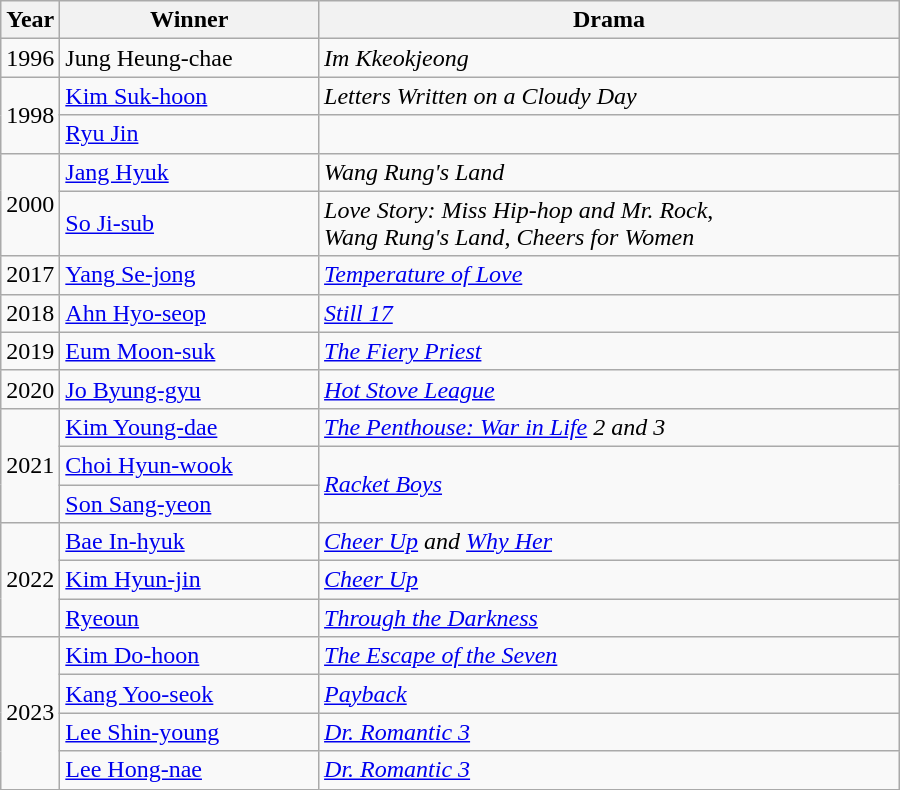<table class="wikitable" style="width:600px">
<tr>
<th width=10>Year</th>
<th>Winner</th>
<th>Drama</th>
</tr>
<tr>
<td>1996</td>
<td>Jung Heung-chae</td>
<td><em>Im Kkeokjeong</em></td>
</tr>
<tr>
<td rowspan=2>1998</td>
<td><a href='#'>Kim Suk-hoon</a></td>
<td><em>Letters Written on a Cloudy Day</em></td>
</tr>
<tr>
<td><a href='#'>Ryu Jin</a></td>
<td></td>
</tr>
<tr>
<td rowspan=2>2000</td>
<td><a href='#'>Jang Hyuk</a></td>
<td><em>Wang Rung's Land</em></td>
</tr>
<tr>
<td><a href='#'>So Ji-sub</a></td>
<td><em>Love Story: Miss Hip-hop and Mr. Rock</em>, <br> <em>Wang Rung's Land</em>, <em>Cheers for Women</em></td>
</tr>
<tr>
<td>2017</td>
<td><a href='#'>Yang Se-jong</a></td>
<td><em><a href='#'>Temperature of Love</a></em></td>
</tr>
<tr>
<td>2018</td>
<td><a href='#'>Ahn Hyo-seop</a></td>
<td><em><a href='#'>Still 17</a></em></td>
</tr>
<tr>
<td>2019</td>
<td><a href='#'>Eum Moon-suk</a></td>
<td><em><a href='#'>The Fiery Priest</a></em></td>
</tr>
<tr>
<td>2020</td>
<td><a href='#'>Jo Byung-gyu</a></td>
<td><em><a href='#'>Hot Stove League</a></em></td>
</tr>
<tr>
<td rowspan=3>2021</td>
<td><a href='#'>Kim Young-dae</a></td>
<td><em><a href='#'>The Penthouse: War in Life</a> 2 and 3</em></td>
</tr>
<tr>
<td><a href='#'>Choi Hyun-wook</a></td>
<td rowspan=2><em><a href='#'>Racket Boys</a></em></td>
</tr>
<tr>
<td><a href='#'>Son Sang-yeon</a></td>
</tr>
<tr>
<td rowspan=3>2022</td>
<td><a href='#'>Bae In-hyuk</a></td>
<td><em><a href='#'>Cheer Up</a> and <a href='#'>Why Her</a></em></td>
</tr>
<tr>
<td><a href='#'>Kim Hyun-jin</a></td>
<td><em><a href='#'>Cheer Up</a></em></td>
</tr>
<tr>
<td><a href='#'>Ryeoun</a></td>
<td><em><a href='#'>Through the Darkness</a></em></td>
</tr>
<tr>
<td rowspan="4">2023</td>
<td><a href='#'>Kim Do-hoon</a></td>
<td><em><a href='#'>The Escape of the Seven</a></em></td>
</tr>
<tr>
<td><a href='#'>Kang Yoo-seok</a></td>
<td><em><a href='#'>Payback</a></em></td>
</tr>
<tr>
<td><a href='#'>Lee Shin-young</a></td>
<td><em><a href='#'>Dr. Romantic 3</a></em></td>
</tr>
<tr>
<td><a href='#'>Lee Hong-nae</a></td>
<td><em><a href='#'>Dr. Romantic 3</a></em></td>
</tr>
</table>
